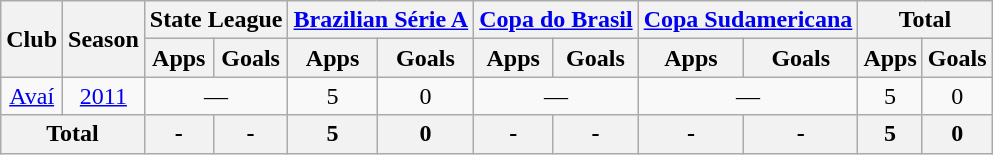<table class="wikitable" style="text-align: center;">
<tr>
<th rowspan="2">Club</th>
<th rowspan="2">Season</th>
<th colspan="2">State League</th>
<th colspan="2"><a href='#'>Brazilian Série A</a></th>
<th colspan="2"><a href='#'>Copa do Brasil</a></th>
<th colspan="2"><a href='#'>Copa Sudamericana</a></th>
<th colspan="2">Total</th>
</tr>
<tr>
<th>Apps</th>
<th>Goals</th>
<th>Apps</th>
<th>Goals</th>
<th>Apps</th>
<th>Goals</th>
<th>Apps</th>
<th>Goals</th>
<th>Apps</th>
<th>Goals</th>
</tr>
<tr>
<td><a href='#'>Avaí</a></td>
<td><a href='#'>2011</a></td>
<td colspan="2">—</td>
<td>5</td>
<td>0</td>
<td colspan="2">—</td>
<td colspan="2">—</td>
<td>5</td>
<td>0</td>
</tr>
<tr>
<th colspan="2">Total</th>
<th>-</th>
<th>-</th>
<th>5</th>
<th>0</th>
<th>-</th>
<th>-</th>
<th>-</th>
<th>-</th>
<th>5</th>
<th>0</th>
</tr>
</table>
